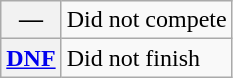<table class="wikitable">
<tr>
<th scope="row">—</th>
<td>Did not compete</td>
</tr>
<tr>
<th scope="row"><a href='#'>DNF</a></th>
<td>Did not finish</td>
</tr>
</table>
